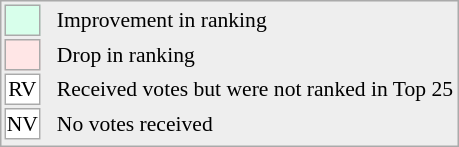<table align="right" style="font-size:90%; border:1px solid #aaaaaa; white-space:nowrap; background:#eeeeee;">
<tr>
<td style="background:#d8ffeb; width:20px; border:1px solid #aaaaaa;"> </td>
<td rowspan="5"> </td>
<td>Improvement in ranking</td>
</tr>
<tr>
<td style="background:#ffe6e6; width:20px; border:1px solid #aaaaaa;"> </td>
<td>Drop in ranking</td>
</tr>
<tr>
<td align="center" style="width:20px; border:1px solid #aaaaaa; background:white;">RV</td>
<td>Received votes but were not ranked in Top 25</td>
</tr>
<tr>
<td align="center" style="width:20px; border:1px solid #aaaaaa; background:white;">NV</td>
<td>No votes received</td>
</tr>
<tr>
</tr>
</table>
